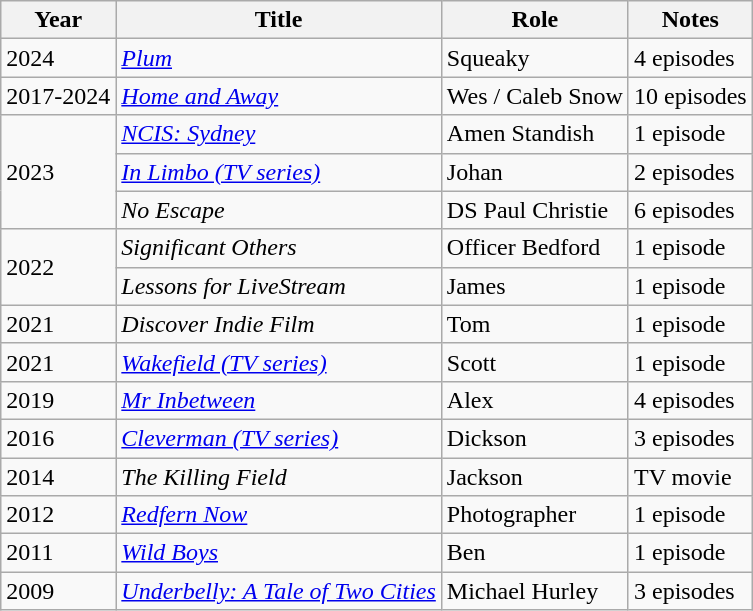<table class="wikitable sortable">
<tr>
<th>Year</th>
<th>Title</th>
<th>Role</th>
<th>Notes</th>
</tr>
<tr>
<td>2024</td>
<td><em><a href='#'>Plum</a></em></td>
<td>Squeaky</td>
<td>4 episodes</td>
</tr>
<tr>
<td>2017-2024</td>
<td><em><a href='#'>Home and Away</a></em></td>
<td>Wes / Caleb Snow</td>
<td>10 episodes</td>
</tr>
<tr>
<td rowspan="3">2023</td>
<td><em><a href='#'>NCIS: Sydney</a></em></td>
<td>Amen Standish</td>
<td>1 episode</td>
</tr>
<tr>
<td><em><a href='#'>In Limbo (TV series)</a></em></td>
<td>Johan</td>
<td>2 episodes</td>
</tr>
<tr>
<td><em>No Escape</em></td>
<td>DS Paul Christie</td>
<td>6 episodes</td>
</tr>
<tr>
<td rowspan="2">2022</td>
<td><em>Significant Others</em></td>
<td>Officer Bedford</td>
<td>1 episode</td>
</tr>
<tr>
<td><em>Lessons for LiveStream</em></td>
<td>James</td>
<td>1 episode</td>
</tr>
<tr>
<td>2021</td>
<td><em>Discover Indie Film</em></td>
<td>Tom</td>
<td>1 episode</td>
</tr>
<tr>
<td>2021</td>
<td><em><a href='#'>Wakefield (TV series)</a></em></td>
<td>Scott</td>
<td>1 episode</td>
</tr>
<tr>
<td>2019</td>
<td><em><a href='#'>Mr Inbetween</a></em></td>
<td>Alex</td>
<td>4 episodes</td>
</tr>
<tr>
<td>2016</td>
<td><em><a href='#'>Cleverman (TV series)</a></em></td>
<td>Dickson</td>
<td>3 episodes</td>
</tr>
<tr>
<td>2014</td>
<td><em>The Killing Field</em></td>
<td>Jackson</td>
<td>TV movie</td>
</tr>
<tr>
<td>2012</td>
<td><em><a href='#'>Redfern Now</a></em></td>
<td>Photographer</td>
<td>1 episode</td>
</tr>
<tr>
<td>2011</td>
<td><em><a href='#'>Wild Boys</a></em></td>
<td>Ben</td>
<td>1 episode</td>
</tr>
<tr>
<td>2009</td>
<td><em><a href='#'>Underbelly: A Tale of Two Cities</a></em></td>
<td>Michael Hurley</td>
<td>3 episodes</td>
</tr>
</table>
